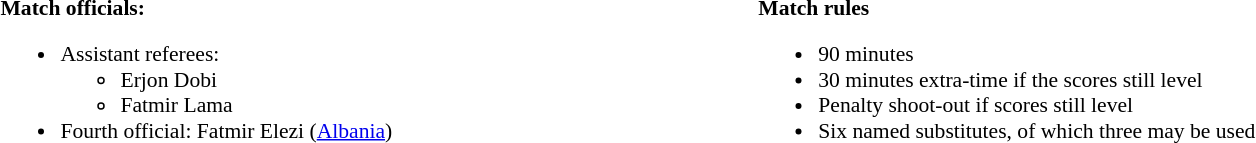<table style="width:100%;font-size:90%">
<tr>
<td><br><strong>Match officials:</strong><ul><li>Assistant referees:<ul><li>Erjon Dobi</li><li>Fatmir Lama</li></ul></li><li>Fourth official: Fatmir Elezi (<a href='#'>Albania</a>)</li></ul></td>
<td style="width:60%; vertical-align:top;"><br><strong>Match rules</strong><ul><li>90 minutes</li><li>30 minutes extra-time if the scores still level</li><li>Penalty shoot-out if scores still level</li><li>Six named substitutes, of which three may be used</li></ul></td>
</tr>
</table>
